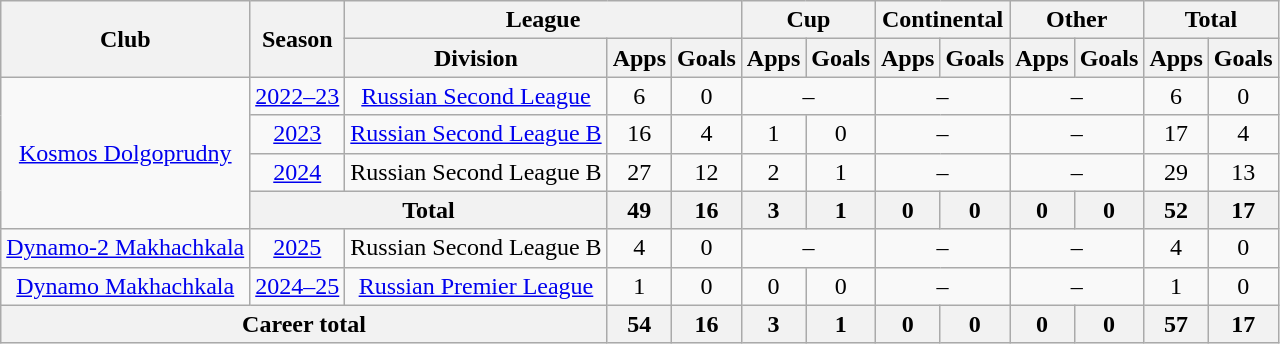<table class="wikitable" style="text-align: center;">
<tr>
<th rowspan=2>Club</th>
<th rowspan=2>Season</th>
<th colspan=3>League</th>
<th colspan=2>Cup</th>
<th colspan=2>Continental</th>
<th colspan=2>Other</th>
<th colspan=2>Total</th>
</tr>
<tr>
<th>Division</th>
<th>Apps</th>
<th>Goals</th>
<th>Apps</th>
<th>Goals</th>
<th>Apps</th>
<th>Goals</th>
<th>Apps</th>
<th>Goals</th>
<th>Apps</th>
<th>Goals</th>
</tr>
<tr>
<td rowspan="4"><a href='#'>Kosmos Dolgoprudny</a></td>
<td><a href='#'>2022–23</a></td>
<td><a href='#'>Russian Second League</a></td>
<td>6</td>
<td>0</td>
<td colspan=2>–</td>
<td colspan=2>–</td>
<td colspan=2>–</td>
<td>6</td>
<td>0</td>
</tr>
<tr>
<td><a href='#'>2023</a></td>
<td><a href='#'>Russian Second League B</a></td>
<td>16</td>
<td>4</td>
<td>1</td>
<td>0</td>
<td colspan=2>–</td>
<td colspan=2>–</td>
<td>17</td>
<td>4</td>
</tr>
<tr>
<td><a href='#'>2024</a></td>
<td>Russian Second League B</td>
<td>27</td>
<td>12</td>
<td>2</td>
<td>1</td>
<td colspan=2>–</td>
<td colspan=2>–</td>
<td>29</td>
<td>13</td>
</tr>
<tr>
<th colspan=2>Total</th>
<th>49</th>
<th>16</th>
<th>3</th>
<th>1</th>
<th>0</th>
<th>0</th>
<th>0</th>
<th>0</th>
<th>52</th>
<th>17</th>
</tr>
<tr>
<td><a href='#'>Dynamo-2 Makhachkala</a></td>
<td><a href='#'>2025</a></td>
<td>Russian Second League B</td>
<td>4</td>
<td>0</td>
<td colspan=2>–</td>
<td colspan=2>–</td>
<td colspan=2>–</td>
<td>4</td>
<td>0</td>
</tr>
<tr>
<td><a href='#'>Dynamo Makhachkala</a></td>
<td><a href='#'>2024–25</a></td>
<td><a href='#'>Russian Premier League</a></td>
<td>1</td>
<td>0</td>
<td>0</td>
<td>0</td>
<td colspan=2>–</td>
<td colspan=2>–</td>
<td>1</td>
<td>0</td>
</tr>
<tr>
<th colspan=3>Career total</th>
<th>54</th>
<th>16</th>
<th>3</th>
<th>1</th>
<th>0</th>
<th>0</th>
<th>0</th>
<th>0</th>
<th>57</th>
<th>17</th>
</tr>
</table>
